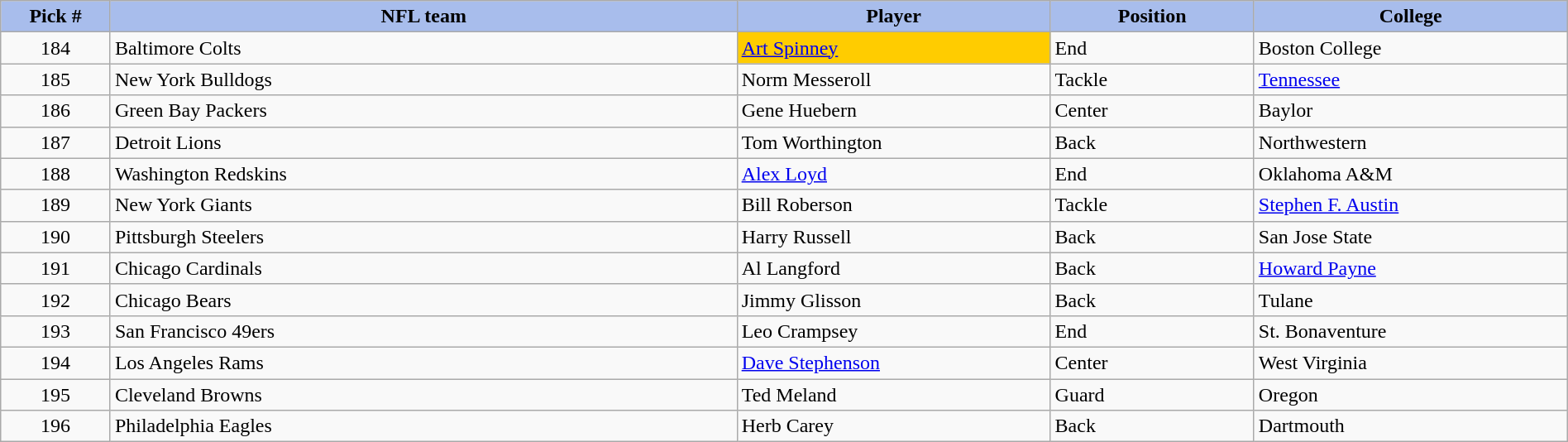<table class="wikitable sortable sortable" style="width: 100%">
<tr>
<th style="background:#A8BDEC;" width=7%>Pick #</th>
<th width=40% style="background:#A8BDEC;">NFL team</th>
<th width=20% style="background:#A8BDEC;">Player</th>
<th width=13% style="background:#A8BDEC;">Position</th>
<th style="background:#A8BDEC;">College</th>
</tr>
<tr>
<td align=center>184</td>
<td>Baltimore Colts</td>
<td bgcolor="#FFCC00"><a href='#'>Art Spinney</a></td>
<td>End</td>
<td>Boston College</td>
</tr>
<tr>
<td align=center>185</td>
<td>New York Bulldogs</td>
<td>Norm Messeroll</td>
<td>Tackle</td>
<td><a href='#'>Tennessee</a></td>
</tr>
<tr>
<td align=center>186</td>
<td>Green Bay Packers</td>
<td>Gene Huebern</td>
<td>Center</td>
<td>Baylor</td>
</tr>
<tr>
<td align=center>187</td>
<td>Detroit Lions</td>
<td>Tom Worthington</td>
<td>Back</td>
<td>Northwestern</td>
</tr>
<tr>
<td align=center>188</td>
<td>Washington Redskins</td>
<td><a href='#'>Alex Loyd</a></td>
<td>End</td>
<td>Oklahoma A&M</td>
</tr>
<tr>
<td align=center>189</td>
<td>New York Giants</td>
<td>Bill Roberson</td>
<td>Tackle</td>
<td><a href='#'>Stephen F. Austin</a></td>
</tr>
<tr>
<td align=center>190</td>
<td>Pittsburgh Steelers</td>
<td>Harry Russell</td>
<td>Back</td>
<td>San Jose State</td>
</tr>
<tr>
<td align=center>191</td>
<td>Chicago Cardinals</td>
<td>Al Langford</td>
<td>Back</td>
<td><a href='#'>Howard Payne</a></td>
</tr>
<tr>
<td align=center>192</td>
<td>Chicago Bears</td>
<td>Jimmy Glisson</td>
<td>Back</td>
<td>Tulane</td>
</tr>
<tr>
<td align=center>193</td>
<td>San Francisco 49ers</td>
<td>Leo Crampsey</td>
<td>End</td>
<td>St. Bonaventure</td>
</tr>
<tr>
<td align=center>194</td>
<td>Los Angeles Rams</td>
<td><a href='#'>Dave Stephenson</a></td>
<td>Center</td>
<td>West Virginia</td>
</tr>
<tr>
<td align=center>195</td>
<td>Cleveland Browns</td>
<td>Ted Meland</td>
<td>Guard</td>
<td>Oregon</td>
</tr>
<tr>
<td align=center>196</td>
<td>Philadelphia Eagles</td>
<td>Herb Carey</td>
<td>Back</td>
<td>Dartmouth</td>
</tr>
</table>
